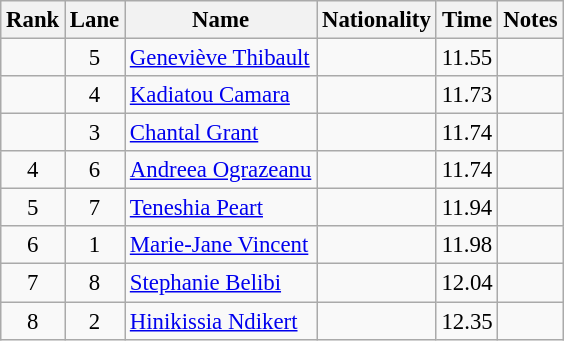<table class="wikitable sortable" style="text-align:center;font-size:95%">
<tr>
<th>Rank</th>
<th>Lane</th>
<th>Name</th>
<th>Nationality</th>
<th>Time</th>
<th>Notes</th>
</tr>
<tr>
<td></td>
<td>5</td>
<td align=left><a href='#'>Geneviève Thibault</a></td>
<td align=left></td>
<td>11.55</td>
<td></td>
</tr>
<tr>
<td></td>
<td>4</td>
<td align=left><a href='#'>Kadiatou Camara</a></td>
<td align=left></td>
<td>11.73</td>
<td></td>
</tr>
<tr>
<td></td>
<td>3</td>
<td align=left><a href='#'>Chantal Grant</a></td>
<td align=left></td>
<td>11.74</td>
<td></td>
</tr>
<tr>
<td>4</td>
<td>6</td>
<td align=left><a href='#'>Andreea Ograzeanu</a></td>
<td align=left></td>
<td>11.74</td>
<td></td>
</tr>
<tr>
<td>5</td>
<td>7</td>
<td align=left><a href='#'>Teneshia Peart</a></td>
<td align=left></td>
<td>11.94</td>
<td></td>
</tr>
<tr>
<td>6</td>
<td>1</td>
<td align=left><a href='#'>Marie-Jane Vincent</a></td>
<td align=left></td>
<td>11.98</td>
<td></td>
</tr>
<tr>
<td>7</td>
<td>8</td>
<td align=left><a href='#'>Stephanie Belibi</a></td>
<td align=left></td>
<td>12.04</td>
<td></td>
</tr>
<tr>
<td>8</td>
<td>2</td>
<td align=left><a href='#'>Hinikissia Ndikert</a></td>
<td align=left></td>
<td>12.35</td>
<td></td>
</tr>
</table>
